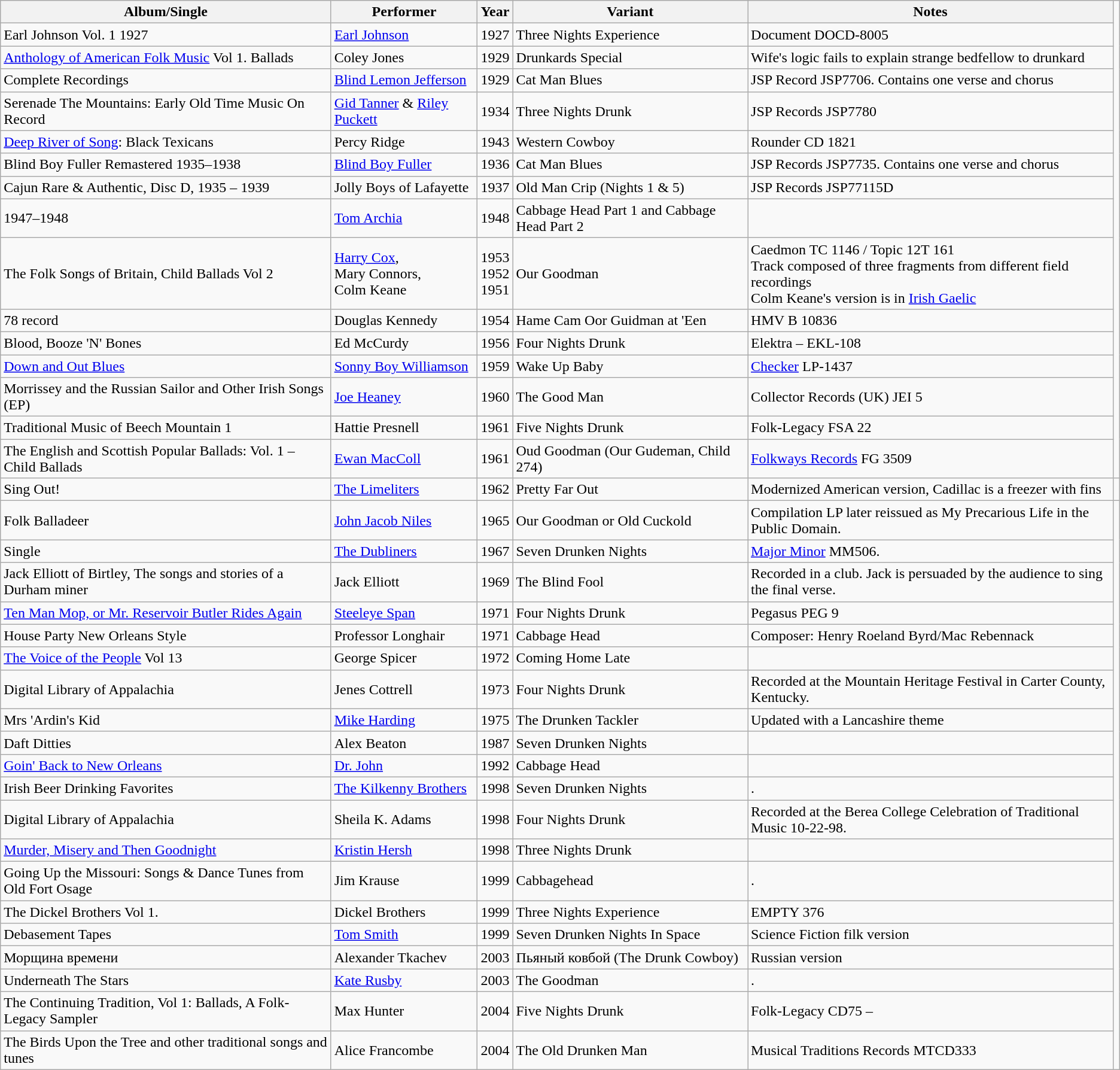<table border="1" class="wikitable">
<tr>
<th>Album/Single</th>
<th>Performer</th>
<th>Year</th>
<th>Variant</th>
<th>Notes</th>
</tr>
<tr>
<td>Earl Johnson Vol. 1 1927</td>
<td><a href='#'>Earl Johnson</a></td>
<td>1927</td>
<td>Three Nights Experience</td>
<td>Document DOCD-8005</td>
</tr>
<tr>
<td><a href='#'>Anthology of American Folk Music</a> Vol 1. Ballads</td>
<td>Coley Jones</td>
<td>1929</td>
<td>Drunkards Special</td>
<td>Wife's logic fails to explain strange bedfellow to drunkard</td>
</tr>
<tr>
<td>Complete Recordings</td>
<td><a href='#'>Blind Lemon Jefferson</a></td>
<td>1929</td>
<td>Cat Man Blues</td>
<td>JSP Record JSP7706. Contains one verse and chorus</td>
</tr>
<tr>
<td>Serenade The Mountains: Early Old Time Music On Record</td>
<td><a href='#'>Gid Tanner</a> & <a href='#'>Riley Puckett</a></td>
<td>1934</td>
<td>Three Nights Drunk</td>
<td>JSP Records JSP7780</td>
</tr>
<tr>
<td><a href='#'>Deep River of Song</a>: Black Texicans</td>
<td>Percy Ridge</td>
<td>1943</td>
<td>Western Cowboy</td>
<td>Rounder CD 1821</td>
</tr>
<tr>
<td>Blind Boy Fuller Remastered 1935–1938</td>
<td><a href='#'>Blind Boy Fuller</a></td>
<td>1936</td>
<td>Cat Man Blues</td>
<td>JSP Records JSP7735. Contains one verse and chorus</td>
</tr>
<tr>
<td>Cajun Rare & Authentic, Disc D, 1935 – 1939</td>
<td>Jolly Boys of Lafayette</td>
<td>1937</td>
<td>Old Man Crip (Nights 1 & 5)</td>
<td>JSP Records JSP77115D</td>
</tr>
<tr>
<td>1947–1948</td>
<td><a href='#'>Tom Archia</a></td>
<td>1948</td>
<td>Cabbage Head Part 1 and Cabbage Head Part 2</td>
<td></td>
</tr>
<tr>
<td>The Folk Songs of Britain, Child Ballads Vol 2</td>
<td><a href='#'>Harry Cox</a>,<br> Mary Connors,<br> Colm Keane</td>
<td>1953<br>1952<br>1951</td>
<td>Our Goodman</td>
<td>Caedmon TC 1146 / Topic 12T 161<br> Track composed of three fragments from different field recordings<br>Colm Keane's version is in <a href='#'>Irish Gaelic</a></td>
</tr>
<tr>
<td>78 record</td>
<td>Douglas Kennedy</td>
<td>1954</td>
<td>Hame Cam Oor Guidman at 'Een</td>
<td>HMV B 10836</td>
</tr>
<tr>
<td>Blood, Booze 'N' Bones</td>
<td>Ed McCurdy</td>
<td>1956</td>
<td>Four Nights Drunk</td>
<td>Elektra – EKL-108</td>
</tr>
<tr>
<td><a href='#'>Down and Out Blues</a></td>
<td><a href='#'>Sonny Boy Williamson</a></td>
<td>1959</td>
<td>Wake Up Baby</td>
<td><a href='#'>Checker</a> LP-1437</td>
</tr>
<tr>
<td>Morrissey and the Russian Sailor and Other Irish Songs (EP)</td>
<td><a href='#'>Joe Heaney</a></td>
<td>1960</td>
<td>The Good Man</td>
<td>Collector Records (UK) JEI 5</td>
</tr>
<tr>
<td>Traditional Music of Beech Mountain 1</td>
<td>Hattie Presnell</td>
<td>1961</td>
<td>Five Nights Drunk</td>
<td>Folk-Legacy FSA 22</td>
</tr>
<tr>
<td>The English and Scottish Popular Ballads: Vol. 1 – Child Ballads</td>
<td><a href='#'>Ewan MacColl</a></td>
<td>1961</td>
<td>Oud Goodman (Our Gudeman, Child 274)</td>
<td><a href='#'>Folkways Records</a> FG 3509</td>
</tr>
<tr>
<td>Sing Out!</td>
<td><a href='#'>The Limeliters</a></td>
<td>1962</td>
<td>Pretty Far Out</td>
<td>Modernized American version, Cadillac is a freezer with fins</td>
<td></td>
</tr>
<tr>
<td>Folk Balladeer</td>
<td><a href='#'>John Jacob Niles</a></td>
<td>1965</td>
<td>Our Goodman or Old Cuckold</td>
<td>Compilation LP later reissued as My Precarious Life in the Public Domain.</td>
</tr>
<tr>
<td>Single</td>
<td><a href='#'>The Dubliners</a></td>
<td>1967</td>
<td>Seven Drunken Nights</td>
<td><a href='#'>Major Minor</a> MM506.</td>
</tr>
<tr>
<td>Jack Elliott of Birtley, The songs and stories of a Durham miner</td>
<td>Jack Elliott</td>
<td>1969</td>
<td>The Blind Fool</td>
<td>Recorded in a club. Jack is persuaded by the audience to sing the final verse.</td>
</tr>
<tr>
<td><a href='#'>Ten Man Mop, or Mr. Reservoir Butler Rides Again</a></td>
<td><a href='#'>Steeleye Span</a></td>
<td>1971</td>
<td>Four Nights Drunk</td>
<td>Pegasus PEG 9</td>
</tr>
<tr>
<td>House Party New Orleans Style</td>
<td>Professor Longhair</td>
<td>1971</td>
<td>Cabbage Head</td>
<td>Composer: Henry Roeland Byrd/Mac Rebennack</td>
</tr>
<tr>
<td><a href='#'>The Voice of the People</a> Vol 13</td>
<td>George Spicer</td>
<td>1972</td>
<td>Coming Home Late</td>
<td></td>
</tr>
<tr>
<td>Digital Library of Appalachia</td>
<td>Jenes Cottrell</td>
<td>1973</td>
<td>Four Nights Drunk</td>
<td>Recorded at the Mountain Heritage Festival in Carter County, Kentucky.</td>
</tr>
<tr>
<td>Mrs 'Ardin's Kid</td>
<td><a href='#'>Mike Harding</a></td>
<td>1975</td>
<td>The Drunken Tackler</td>
<td>Updated with a Lancashire theme</td>
</tr>
<tr>
<td>Daft Ditties</td>
<td>Alex Beaton</td>
<td>1987</td>
<td>Seven Drunken Nights</td>
<td></td>
</tr>
<tr>
<td><a href='#'>Goin' Back to New Orleans</a></td>
<td><a href='#'>Dr. John</a></td>
<td>1992</td>
<td>Cabbage Head</td>
<td></td>
</tr>
<tr>
<td>Irish Beer Drinking Favorites</td>
<td><a href='#'>The Kilkenny Brothers</a></td>
<td>1998</td>
<td>Seven Drunken Nights</td>
<td>.</td>
</tr>
<tr>
<td>Digital Library of Appalachia</td>
<td>Sheila K. Adams</td>
<td>1998</td>
<td>Four Nights Drunk</td>
<td>Recorded at the Berea College Celebration of Traditional Music 10-22-98.</td>
</tr>
<tr>
<td><a href='#'>Murder, Misery and Then Goodnight</a></td>
<td><a href='#'>Kristin Hersh</a></td>
<td>1998</td>
<td>Three Nights Drunk</td>
<td></td>
</tr>
<tr>
<td>Going Up the Missouri: Songs & Dance Tunes from Old Fort Osage</td>
<td>Jim Krause</td>
<td>1999</td>
<td>Cabbagehead</td>
<td>.</td>
</tr>
<tr>
<td>The Dickel Brothers Vol 1.</td>
<td>Dickel Brothers</td>
<td>1999</td>
<td>Three Nights Experience</td>
<td>EMPTY 376</td>
</tr>
<tr>
<td>Debasement Tapes</td>
<td><a href='#'>Tom Smith</a></td>
<td>1999</td>
<td>Seven Drunken Nights In Space</td>
<td>Science Fiction filk version</td>
</tr>
<tr>
<td>Морщина времени</td>
<td>Alexander Tkachev</td>
<td>2003</td>
<td>Пьяный ковбой (The Drunk Cowboy)</td>
<td>Russian version</td>
</tr>
<tr>
<td>Underneath The Stars</td>
<td><a href='#'>Kate Rusby</a></td>
<td>2003</td>
<td>The Goodman</td>
<td>.</td>
</tr>
<tr>
<td>The Continuing Tradition, Vol 1: Ballads, A Folk-Legacy Sampler</td>
<td>Max Hunter</td>
<td>2004</td>
<td>Five Nights Drunk</td>
<td>Folk-Legacy CD75 –</td>
</tr>
<tr>
<td>The Birds Upon the Tree and other traditional songs and tunes</td>
<td>Alice Francombe</td>
<td>2004</td>
<td>The Old Drunken Man</td>
<td>Musical Traditions Records MTCD333</td>
</tr>
</table>
